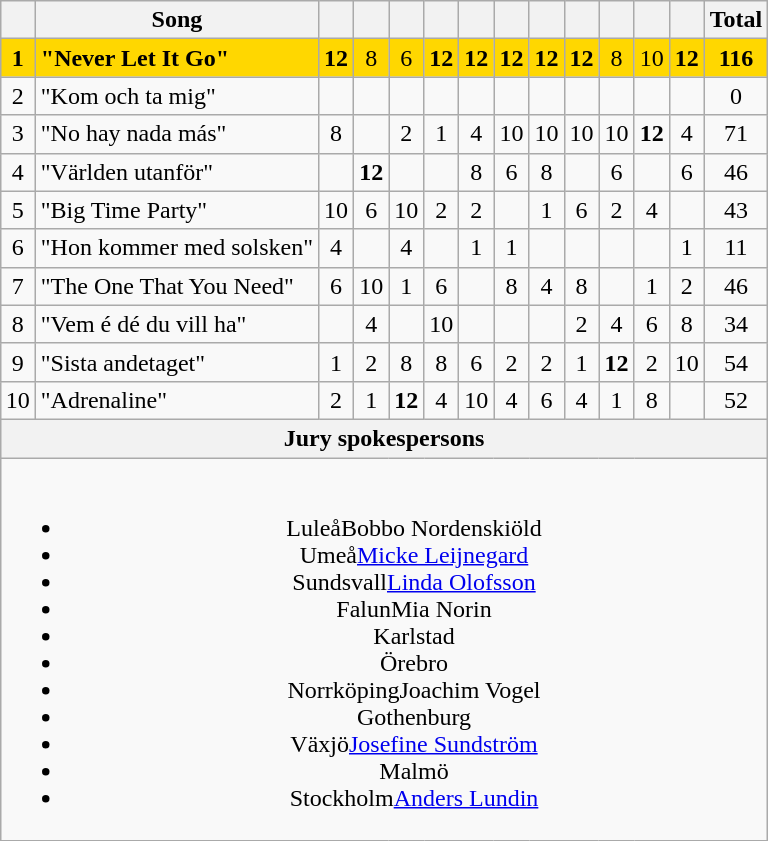<table class="wikitable" style="margin: 1em auto 1em auto; text-align:center;">
<tr>
<th></th>
<th>Song</th>
<th></th>
<th></th>
<th></th>
<th></th>
<th></th>
<th></th>
<th></th>
<th></th>
<th></th>
<th></th>
<th></th>
<th>Total</th>
</tr>
<tr style="background:gold;">
<td><strong>1</strong></td>
<td align="left"><strong>"Never Let It Go"</strong></td>
<td><strong>12</strong></td>
<td>8</td>
<td>6</td>
<td><strong>12</strong></td>
<td><strong>12</strong></td>
<td><strong>12</strong></td>
<td><strong>12</strong></td>
<td><strong>12</strong></td>
<td>8</td>
<td>10</td>
<td><strong>12</strong></td>
<td><strong>116</strong></td>
</tr>
<tr>
<td>2</td>
<td align="left">"Kom och ta mig"</td>
<td></td>
<td></td>
<td></td>
<td></td>
<td></td>
<td></td>
<td></td>
<td></td>
<td></td>
<td></td>
<td></td>
<td>0</td>
</tr>
<tr>
<td>3</td>
<td align="left">"No hay nada más"</td>
<td>8</td>
<td></td>
<td>2</td>
<td>1</td>
<td>4</td>
<td>10</td>
<td>10</td>
<td>10</td>
<td>10</td>
<td><strong>12</strong></td>
<td>4</td>
<td>71</td>
</tr>
<tr>
<td>4</td>
<td align="left">"Världen utanför"</td>
<td></td>
<td><strong>12</strong></td>
<td></td>
<td></td>
<td>8</td>
<td>6</td>
<td>8</td>
<td></td>
<td>6</td>
<td></td>
<td>6</td>
<td>46</td>
</tr>
<tr>
<td>5</td>
<td align="left">"Big Time Party"</td>
<td>10</td>
<td>6</td>
<td>10</td>
<td>2</td>
<td>2</td>
<td></td>
<td>1</td>
<td>6</td>
<td>2</td>
<td>4</td>
<td></td>
<td>43</td>
</tr>
<tr>
<td>6</td>
<td align="left">"Hon kommer med solsken"</td>
<td>4</td>
<td></td>
<td>4</td>
<td></td>
<td>1</td>
<td>1</td>
<td></td>
<td></td>
<td></td>
<td></td>
<td>1</td>
<td>11</td>
</tr>
<tr>
<td>7</td>
<td align="left">"The One That You Need"</td>
<td>6</td>
<td>10</td>
<td>1</td>
<td>6</td>
<td></td>
<td>8</td>
<td>4</td>
<td>8</td>
<td></td>
<td>1</td>
<td>2</td>
<td>46</td>
</tr>
<tr>
<td>8</td>
<td align="left">"Vem é dé du vill ha"</td>
<td></td>
<td>4</td>
<td></td>
<td>10</td>
<td></td>
<td></td>
<td></td>
<td>2</td>
<td>4</td>
<td>6</td>
<td>8</td>
<td>34</td>
</tr>
<tr>
<td>9</td>
<td align="left">"Sista andetaget"</td>
<td>1</td>
<td>2</td>
<td>8</td>
<td>8</td>
<td>6</td>
<td>2</td>
<td>2</td>
<td>1</td>
<td><strong>12</strong></td>
<td>2</td>
<td>10</td>
<td>54</td>
</tr>
<tr>
<td>10</td>
<td align="left">"Adrenaline"</td>
<td>2</td>
<td>1</td>
<td><strong>12</strong></td>
<td>4</td>
<td>10</td>
<td>4</td>
<td>6</td>
<td>4</td>
<td>1</td>
<td>8</td>
<td></td>
<td>52</td>
</tr>
<tr class="sortbottom">
<th colspan="14">Jury spokespersons</th>
</tr>
<tr class="sortbottom">
<td colspan="14"><br><ul><li>LuleåBobbo Nordenskiöld</li><li>Umeå<a href='#'>Micke Leijnegard</a></li><li>Sundsvall<a href='#'>Linda Olofsson</a></li><li>FalunMia Norin</li><li>Karlstad</li><li>Örebro</li><li>NorrköpingJoachim Vogel</li><li>Gothenburg</li><li>Växjö<a href='#'>Josefine Sundström</a></li><li>Malmö</li><li>Stockholm<a href='#'>Anders Lundin</a></li></ul></td>
</tr>
</table>
